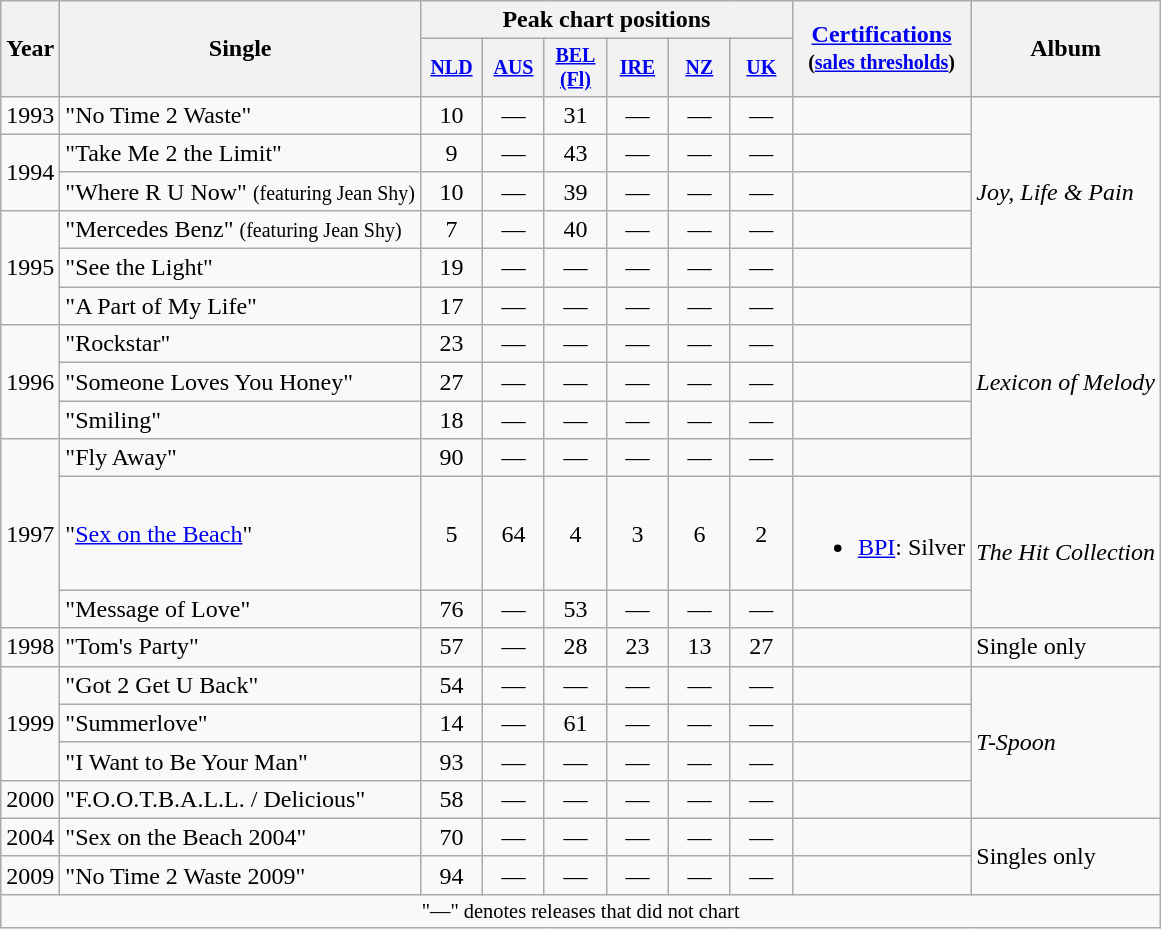<table class="wikitable" style="text-align:center;">
<tr>
<th rowspan="2">Year</th>
<th rowspan="2">Single</th>
<th colspan="6">Peak chart positions</th>
<th rowspan="2"><a href='#'>Certifications</a><br><small>(<a href='#'>sales thresholds</a>)</small></th>
<th rowspan="2">Album</th>
</tr>
<tr style="font-size:smaller;">
<th width="35"><a href='#'>NLD</a><br></th>
<th width="35"><a href='#'>AUS</a><br></th>
<th width="35"><a href='#'>BEL<br>(Fl)</a><br></th>
<th width="35"><a href='#'>IRE</a><br></th>
<th width="35"><a href='#'>NZ</a><br></th>
<th width="35"><a href='#'>UK</a><br></th>
</tr>
<tr>
<td>1993</td>
<td align="left">"No Time 2 Waste"</td>
<td>10</td>
<td>—</td>
<td>31</td>
<td>—</td>
<td>—</td>
<td>—</td>
<td></td>
<td align="left" rowspan="5"><em>Joy, Life & Pain</em></td>
</tr>
<tr>
<td rowspan=2>1994</td>
<td align="left">"Take Me 2 the Limit"</td>
<td>9</td>
<td>—</td>
<td>43</td>
<td>—</td>
<td>—</td>
<td>—</td>
<td></td>
</tr>
<tr>
<td align="left">"Where R U Now" <small>(featuring Jean Shy)</small></td>
<td>10</td>
<td>—</td>
<td>39</td>
<td>—</td>
<td>—</td>
<td>—</td>
<td></td>
</tr>
<tr>
<td rowspan=3>1995</td>
<td align="left">"Mercedes Benz" <small>(featuring Jean Shy)</small></td>
<td>7</td>
<td>—</td>
<td>40</td>
<td>—</td>
<td>—</td>
<td>—</td>
<td></td>
</tr>
<tr>
<td align="left">"See the Light"</td>
<td>19</td>
<td>—</td>
<td>—</td>
<td>—</td>
<td>—</td>
<td>—</td>
<td></td>
</tr>
<tr>
<td align="left">"A Part of My Life"</td>
<td>17</td>
<td>—</td>
<td>—</td>
<td>—</td>
<td>—</td>
<td>—</td>
<td></td>
<td align="left" rowspan="5"><em>Lexicon of Melody</em></td>
</tr>
<tr>
<td rowspan=3>1996</td>
<td align="left">"Rockstar"</td>
<td>23</td>
<td>—</td>
<td>—</td>
<td>—</td>
<td>—</td>
<td>—</td>
<td></td>
</tr>
<tr>
<td align="left">"Someone Loves You Honey"</td>
<td>27</td>
<td>—</td>
<td>—</td>
<td>—</td>
<td>—</td>
<td>—</td>
<td></td>
</tr>
<tr>
<td align="left">"Smiling"</td>
<td>18</td>
<td>—</td>
<td>—</td>
<td>—</td>
<td>—</td>
<td>—</td>
<td></td>
</tr>
<tr>
<td rowspan=3>1997</td>
<td align="left">"Fly Away"</td>
<td>90</td>
<td>—</td>
<td>—</td>
<td>—</td>
<td>—</td>
<td>—</td>
<td></td>
</tr>
<tr>
<td align="left">"<a href='#'>Sex on the Beach</a>"</td>
<td>5</td>
<td>64</td>
<td>4</td>
<td>3</td>
<td>6</td>
<td>2</td>
<td><br><ul><li><a href='#'>BPI</a>: Silver</li></ul></td>
<td align="left" rowspan="2"><em>The Hit Collection</em></td>
</tr>
<tr>
<td align="left">"Message of Love"</td>
<td>76</td>
<td>—</td>
<td>53</td>
<td>—</td>
<td>—</td>
<td>—</td>
<td></td>
</tr>
<tr>
<td>1998</td>
<td align="left">"Tom's Party"</td>
<td>57</td>
<td>—</td>
<td>28</td>
<td>23</td>
<td>13</td>
<td>27</td>
<td></td>
<td align="left">Single only</td>
</tr>
<tr>
<td rowspan=3>1999</td>
<td align="left">"Got 2 Get U Back"</td>
<td>54</td>
<td>—</td>
<td>—</td>
<td>—</td>
<td>—</td>
<td>—</td>
<td></td>
<td align="left" rowspan="4"><em>T-Spoon</em></td>
</tr>
<tr>
<td align="left">"Summerlove"</td>
<td>14</td>
<td>—</td>
<td>61</td>
<td>—</td>
<td>—</td>
<td>—</td>
<td></td>
</tr>
<tr>
<td align="left">"I Want to Be Your Man"</td>
<td>93</td>
<td>—</td>
<td>—</td>
<td>—</td>
<td>—</td>
<td>—</td>
<td></td>
</tr>
<tr>
<td>2000</td>
<td align="left">"F.O.O.T.B.A.L.L. / Delicious"</td>
<td>58</td>
<td>—</td>
<td>—</td>
<td>—</td>
<td>—</td>
<td>—</td>
<td></td>
</tr>
<tr>
<td>2004</td>
<td align="left">"Sex on the Beach 2004"</td>
<td>70</td>
<td>—</td>
<td>—</td>
<td>—</td>
<td>—</td>
<td>—</td>
<td></td>
<td align="left" rowspan="2">Singles only</td>
</tr>
<tr>
<td>2009</td>
<td align="left">"No Time 2 Waste 2009"</td>
<td>94</td>
<td>—</td>
<td>—</td>
<td>—</td>
<td>—</td>
<td>—</td>
<td></td>
</tr>
<tr>
<td colspan="15" style="font-size:85%">"—" denotes releases that did not chart</td>
</tr>
</table>
